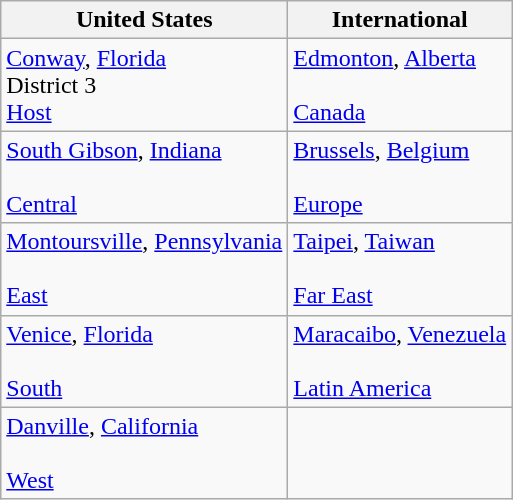<table class="wikitable">
<tr>
<th>United States</th>
<th>International</th>
</tr>
<tr>
<td> <a href='#'>Conway</a>, <a href='#'>Florida</a><br>District 3<br><a href='#'>Host</a></td>
<td> <a href='#'>Edmonton</a>, <a href='#'>Alberta</a><br><br><a href='#'>Canada</a></td>
</tr>
<tr>
<td> <a href='#'>South Gibson</a>, <a href='#'>Indiana</a><br> <br><a href='#'>Central</a></td>
<td> <a href='#'>Brussels</a>, <a href='#'>Belgium</a><br> <br><a href='#'>Europe</a></td>
</tr>
<tr>
<td> <a href='#'>Montoursville</a>, <a href='#'>Pennsylvania</a><br><br><a href='#'>East</a></td>
<td> <a href='#'>Taipei</a>, <a href='#'>Taiwan</a><br><br><a href='#'>Far East</a></td>
</tr>
<tr>
<td> <a href='#'>Venice</a>, <a href='#'>Florida</a><br><br><a href='#'>South</a></td>
<td> <a href='#'>Maracaibo</a>, <a href='#'>Venezuela</a><br> <br><a href='#'>Latin America</a></td>
</tr>
<tr>
<td> <a href='#'>Danville</a>, <a href='#'>California</a><br><br><a href='#'>West</a></td>
<td></td>
</tr>
</table>
